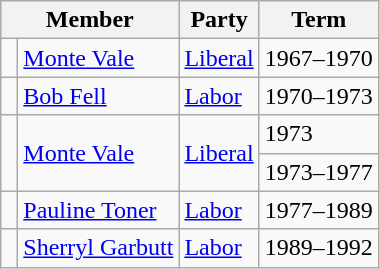<table class="wikitable">
<tr>
<th colspan="2">Member</th>
<th>Party</th>
<th>Term</th>
</tr>
<tr>
<td> </td>
<td><a href='#'>Monte Vale</a></td>
<td><a href='#'>Liberal</a></td>
<td>1967–1970</td>
</tr>
<tr>
<td> </td>
<td><a href='#'>Bob Fell</a></td>
<td><a href='#'>Labor</a></td>
<td>1970–1973</td>
</tr>
<tr>
<td rowspan=2 > </td>
<td rowspan=2><a href='#'>Monte Vale</a></td>
<td rowspan=2><a href='#'>Liberal</a></td>
<td>1973</td>
</tr>
<tr>
<td>1973–1977</td>
</tr>
<tr>
<td> </td>
<td><a href='#'>Pauline Toner</a></td>
<td><a href='#'>Labor</a></td>
<td>1977–1989</td>
</tr>
<tr>
<td> </td>
<td><a href='#'>Sherryl Garbutt</a></td>
<td><a href='#'>Labor</a></td>
<td>1989–1992</td>
</tr>
</table>
